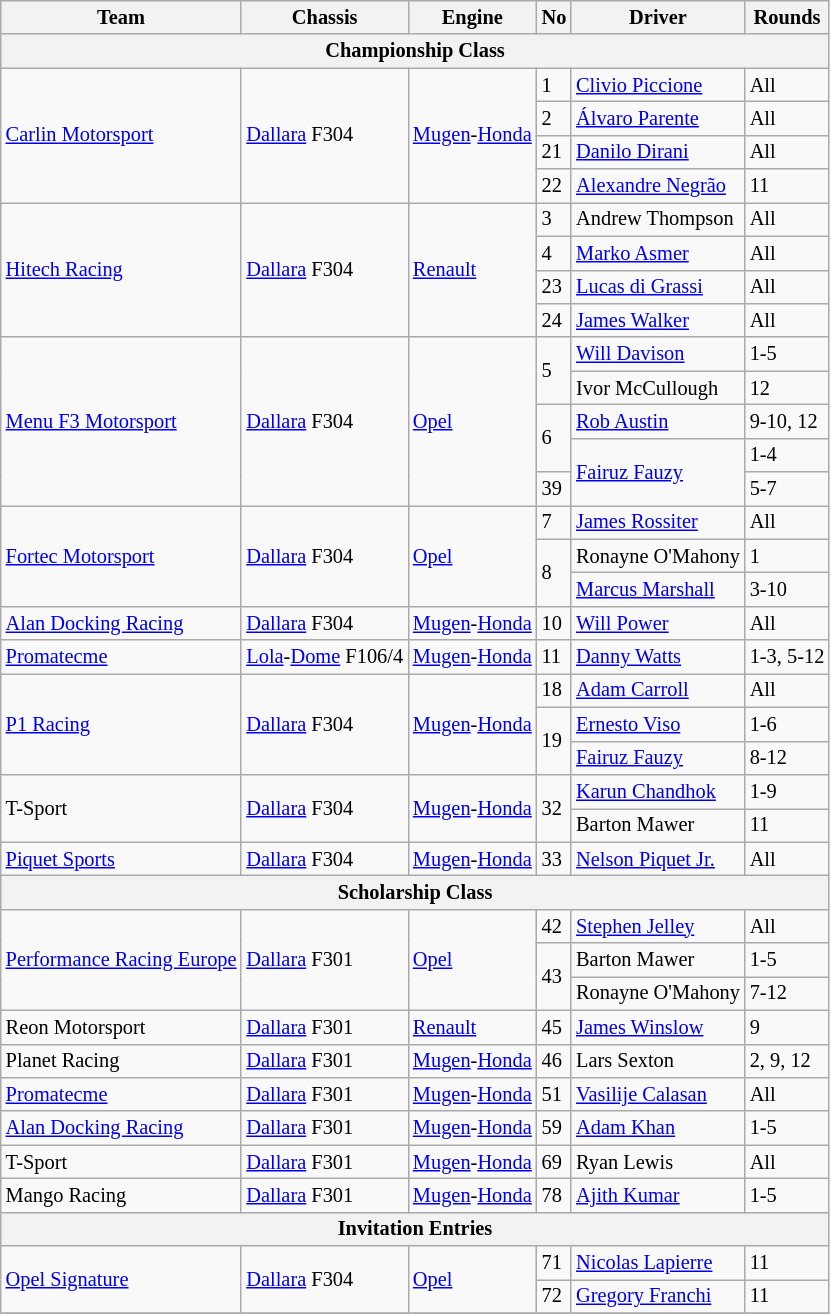<table class="wikitable" style="font-size: 85%;">
<tr>
<th>Team</th>
<th>Chassis</th>
<th>Engine</th>
<th>No</th>
<th>Driver</th>
<th>Rounds</th>
</tr>
<tr>
<th colspan=6>Championship Class</th>
</tr>
<tr>
<td rowspan=4> <a href='#'>Carlin Motorsport</a></td>
<td rowspan=4><a href='#'>Dallara</a> F304</td>
<td rowspan=4><a href='#'>Mugen</a>-<a href='#'>Honda</a></td>
<td>1</td>
<td> <a href='#'>Clivio Piccione</a></td>
<td>All</td>
</tr>
<tr>
<td>2</td>
<td> <a href='#'>Álvaro Parente</a></td>
<td>All</td>
</tr>
<tr>
<td>21</td>
<td> <a href='#'>Danilo Dirani</a></td>
<td>All</td>
</tr>
<tr>
<td>22</td>
<td> <a href='#'>Alexandre Negrão</a></td>
<td>11</td>
</tr>
<tr>
<td rowspan=4> <a href='#'>Hitech Racing</a></td>
<td rowspan=4><a href='#'>Dallara</a> F304</td>
<td rowspan=4><a href='#'>Renault</a></td>
<td>3</td>
<td> Andrew Thompson</td>
<td>All</td>
</tr>
<tr>
<td>4</td>
<td> <a href='#'>Marko Asmer</a></td>
<td>All</td>
</tr>
<tr>
<td>23</td>
<td> <a href='#'>Lucas di Grassi</a></td>
<td>All</td>
</tr>
<tr>
<td>24</td>
<td> <a href='#'>James Walker</a></td>
<td>All</td>
</tr>
<tr>
<td rowspan=5> <a href='#'>Menu F3 Motorsport</a></td>
<td rowspan=5><a href='#'>Dallara</a> F304</td>
<td rowspan=5><a href='#'>Opel</a></td>
<td rowspan=2>5</td>
<td> <a href='#'>Will Davison</a></td>
<td>1-5</td>
</tr>
<tr>
<td> Ivor McCullough</td>
<td>12</td>
</tr>
<tr>
<td rowspan=2>6</td>
<td> <a href='#'>Rob Austin</a></td>
<td>9-10, 12</td>
</tr>
<tr>
<td rowspan=2> <a href='#'>Fairuz Fauzy</a></td>
<td>1-4</td>
</tr>
<tr>
<td>39</td>
<td>5-7</td>
</tr>
<tr>
<td rowspan=3> <a href='#'>Fortec Motorsport</a></td>
<td rowspan=3><a href='#'>Dallara</a> F304</td>
<td rowspan=3><a href='#'>Opel</a></td>
<td>7</td>
<td> <a href='#'>James Rossiter</a></td>
<td>All</td>
</tr>
<tr>
<td rowspan=2>8</td>
<td> Ronayne O'Mahony</td>
<td>1</td>
</tr>
<tr>
<td> <a href='#'>Marcus Marshall</a></td>
<td>3-10</td>
</tr>
<tr>
<td> <a href='#'>Alan Docking Racing</a></td>
<td><a href='#'>Dallara</a> F304</td>
<td><a href='#'>Mugen</a>-<a href='#'>Honda</a></td>
<td>10</td>
<td> <a href='#'>Will Power</a></td>
<td>All</td>
</tr>
<tr>
<td> <a href='#'>Promatecme</a></td>
<td nowrap><a href='#'>Lola</a>-<a href='#'>Dome</a> F106/4</td>
<td><a href='#'>Mugen</a>-<a href='#'>Honda</a></td>
<td>11</td>
<td> <a href='#'>Danny Watts</a></td>
<td>1-3, 5-12</td>
</tr>
<tr>
<td rowspan=3> <a href='#'>P1 Racing</a></td>
<td rowspan=3><a href='#'>Dallara</a> F304</td>
<td rowspan=3><a href='#'>Mugen</a>-<a href='#'>Honda</a></td>
<td>18</td>
<td> <a href='#'>Adam Carroll</a></td>
<td>All</td>
</tr>
<tr>
<td rowspan=2>19</td>
<td> <a href='#'>Ernesto Viso</a></td>
<td>1-6</td>
</tr>
<tr>
<td> <a href='#'>Fairuz Fauzy</a></td>
<td>8-12</td>
</tr>
<tr>
<td rowspan=2> T-Sport</td>
<td rowspan=2><a href='#'>Dallara</a> F304</td>
<td rowspan=2><a href='#'>Mugen</a>-<a href='#'>Honda</a></td>
<td rowspan=2>32</td>
<td> <a href='#'>Karun Chandhok</a></td>
<td>1-9</td>
</tr>
<tr>
<td> Barton Mawer</td>
<td>11</td>
</tr>
<tr>
<td> <a href='#'>Piquet Sports</a></td>
<td><a href='#'>Dallara</a> F304</td>
<td><a href='#'>Mugen</a>-<a href='#'>Honda</a></td>
<td>33</td>
<td> <a href='#'>Nelson Piquet Jr.</a></td>
<td>All</td>
</tr>
<tr>
<th colspan=6>Scholarship Class</th>
</tr>
<tr>
<td rowspan=3 nowrap> <a href='#'>Performance Racing Europe</a></td>
<td rowspan=3><a href='#'>Dallara</a> F301</td>
<td rowspan=3><a href='#'>Opel</a></td>
<td>42</td>
<td> <a href='#'>Stephen Jelley</a></td>
<td>All</td>
</tr>
<tr>
<td rowspan=2>43</td>
<td> Barton Mawer</td>
<td>1-5</td>
</tr>
<tr>
<td nowrap> Ronayne O'Mahony</td>
<td>7-12</td>
</tr>
<tr>
<td> Reon Motorsport</td>
<td><a href='#'>Dallara</a> F301</td>
<td><a href='#'>Renault</a></td>
<td>45</td>
<td> <a href='#'>James Winslow</a></td>
<td>9</td>
</tr>
<tr>
<td> Planet Racing</td>
<td><a href='#'>Dallara</a> F301</td>
<td><a href='#'>Mugen</a>-<a href='#'>Honda</a></td>
<td>46</td>
<td> Lars Sexton</td>
<td>2, 9, 12</td>
</tr>
<tr>
<td> <a href='#'>Promatecme</a></td>
<td><a href='#'>Dallara</a> F301</td>
<td><a href='#'>Mugen</a>-<a href='#'>Honda</a></td>
<td>51</td>
<td> <a href='#'>Vasilije Calasan</a></td>
<td>All</td>
</tr>
<tr>
<td> <a href='#'>Alan Docking Racing</a></td>
<td><a href='#'>Dallara</a> F301</td>
<td><a href='#'>Mugen</a>-<a href='#'>Honda</a></td>
<td>59</td>
<td> <a href='#'>Adam Khan</a></td>
<td>1-5</td>
</tr>
<tr>
<td> T-Sport</td>
<td><a href='#'>Dallara</a> F301</td>
<td><a href='#'>Mugen</a>-<a href='#'>Honda</a></td>
<td>69</td>
<td> Ryan Lewis</td>
<td>All</td>
</tr>
<tr>
<td> Mango Racing</td>
<td><a href='#'>Dallara</a> F301</td>
<td><a href='#'>Mugen</a>-<a href='#'>Honda</a></td>
<td>78</td>
<td> <a href='#'>Ajith Kumar</a></td>
<td>1-5</td>
</tr>
<tr>
<th colspan=6>Invitation Entries</th>
</tr>
<tr>
<td rowspan=2> <a href='#'>Opel Signature</a></td>
<td rowspan=2><a href='#'>Dallara</a> F304</td>
<td rowspan=2><a href='#'>Opel</a></td>
<td>71</td>
<td> <a href='#'>Nicolas Lapierre</a></td>
<td>11</td>
</tr>
<tr>
<td>72</td>
<td> <a href='#'>Gregory Franchi</a></td>
<td>11</td>
</tr>
<tr>
</tr>
</table>
